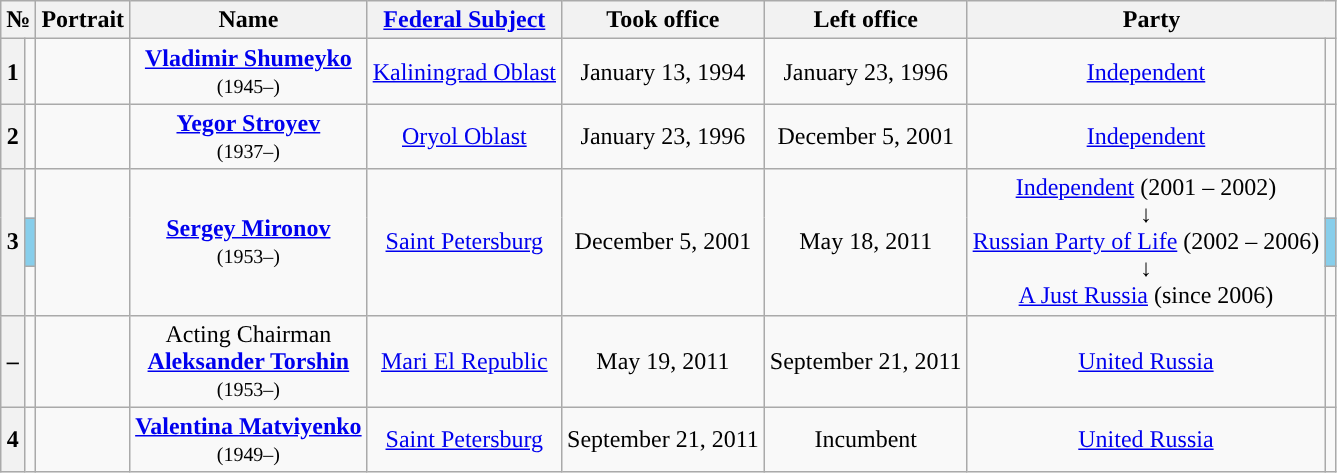<table class="wikitable">
<tr>
<th colspan=2>№</th>
<th>Portrait</th>
<th>Name</th>
<th><a href='#'>Federal Subject</a></th>
<th>Took office</th>
<th>Left office</th>
<th colspan=2>Party</th>
</tr>
<tr>
<th align=center>1</th>
<td align=center style="background: "></td>
<td align=center></td>
<td align=center><strong><a href='#'>Vladimir Shumeyko</a></strong><br><small>(1945–)</small></td>
<td align=center><a href='#'>Kaliningrad Oblast</a></td>
<td align=center>January 13, 1994</td>
<td align=center>January 23, 1996</td>
<td align=center><a href='#'>Independent</a></td>
<td style="background: "></td>
</tr>
<tr>
<th align=center>2</th>
<td align=center style="background: "></td>
<td align=center></td>
<td align=center><strong><a href='#'>Yegor Stroyev</a></strong><br><small>(1937–)</small></td>
<td align=center><a href='#'>Oryol Oblast</a></td>
<td align=center>January 23, 1996</td>
<td align=center>December 5, 2001</td>
<td align=center><a href='#'>Independent</a></td>
<td style="background: "></td>
</tr>
<tr>
<th rowspan=3 align=center>3</th>
<td align=center style="background: "></td>
<td rowspan=3 align=center></td>
<td rowspan=3 align=center><strong><a href='#'>Sergey Mironov</a></strong><br><small>(1953–)</small></td>
<td rowspan="3" align=center><a href='#'>Saint Petersburg</a></td>
<td rowspan=3 align=center>December 5, 2001</td>
<td rowspan=3 align=center>May 18, 2011</td>
<td rowspan=3 align=center><a href='#'>Independent</a> (2001 – 2002)<br>↓<br><a href='#'>Russian Party of Life</a> (2002 – 2006)<br>↓<br><a href='#'>A Just Russia</a> (since 2006)</td>
<td align=center style="background: "></td>
</tr>
<tr>
<td align=center style="background: skyblue;"></td>
<td align=center style="background: skyblue;"></td>
</tr>
<tr>
<td align=center style="background: "></td>
<td align=center style="background: "></td>
</tr>
<tr>
<th align=center>–</th>
<td align=center style="background: "></td>
<td align=center></td>
<td align=center>Acting Chairman<br><strong><a href='#'>Aleksander Torshin</a></strong><br><small>(1953–)</small></td>
<td align=center><a href='#'>Mari El Republic</a></td>
<td align=center>May 19, 2011</td>
<td align=center>September 21, 2011</td>
<td align=center><a href='#'>United Russia</a></td>
<td style="background: "></td>
</tr>
<tr>
<th align=center>4</th>
<td align=center style="background: "></td>
<td align=center></td>
<td align=center><strong><a href='#'>Valentina Matviyenko</a></strong><br><small>(1949–)</small></td>
<td align=center><a href='#'>Saint Petersburg</a></td>
<td align=center>September 21, 2011</td>
<td align=center>Incumbent</td>
<td align=center><a href='#'>United Russia</a></td>
<td style="background: "></td>
</tr>
</table>
